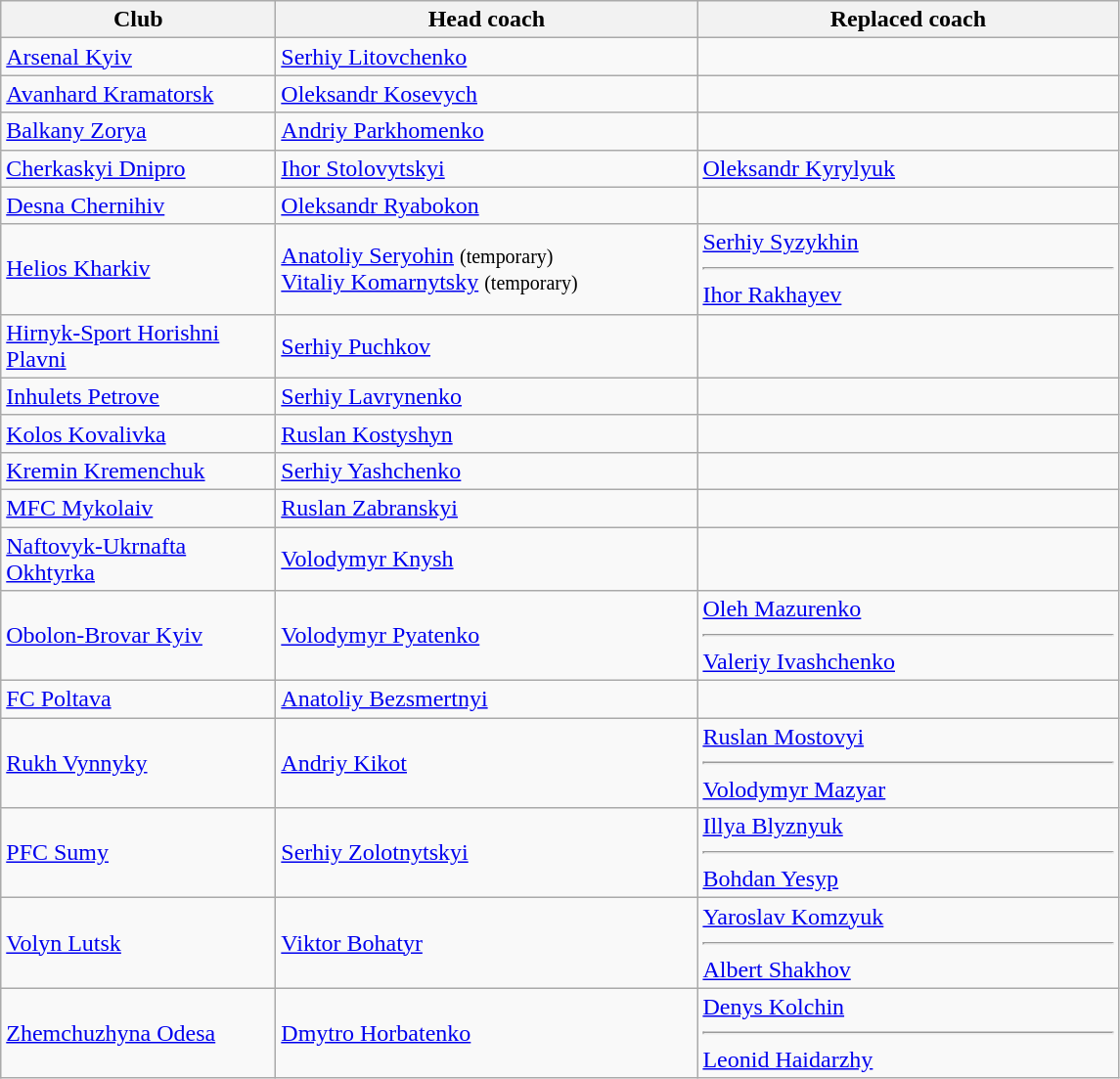<table class="wikitable">
<tr>
<th width="180">Club</th>
<th width="280">Head coach</th>
<th width="280">Replaced coach</th>
</tr>
<tr>
<td><a href='#'>Arsenal Kyiv</a></td>
<td> <a href='#'>Serhiy Litovchenko</a></td>
<td></td>
</tr>
<tr>
<td><a href='#'>Avanhard Kramatorsk</a></td>
<td> <a href='#'>Oleksandr Kosevych</a></td>
<td></td>
</tr>
<tr>
<td><a href='#'>Balkany Zorya</a></td>
<td> <a href='#'>Andriy Parkhomenko</a></td>
<td></td>
</tr>
<tr>
<td><a href='#'>Cherkaskyi Dnipro</a></td>
<td> <a href='#'>Ihor Stolovytskyi</a></td>
<td> <a href='#'>Oleksandr Kyrylyuk</a></td>
</tr>
<tr>
<td><a href='#'>Desna Chernihiv</a></td>
<td> <a href='#'>Oleksandr Ryabokon</a></td>
<td></td>
</tr>
<tr>
<td><a href='#'>Helios Kharkiv</a></td>
<td> <a href='#'>Anatoliy Seryohin</a> <small>(temporary)</small><br> <a href='#'>Vitaliy Komarnytsky</a> <small>(temporary)</small></td>
<td> <a href='#'>Serhiy Syzykhin</a> <hr>  <a href='#'>Ihor Rakhayev</a></td>
</tr>
<tr>
<td><a href='#'>Hirnyk-Sport Horishni Plavni</a></td>
<td> <a href='#'>Serhiy Puchkov</a></td>
<td></td>
</tr>
<tr>
<td><a href='#'>Inhulets Petrove</a></td>
<td> <a href='#'>Serhiy Lavrynenko</a></td>
<td></td>
</tr>
<tr>
<td><a href='#'>Kolos Kovalivka</a></td>
<td> <a href='#'>Ruslan Kostyshyn</a></td>
<td></td>
</tr>
<tr>
<td><a href='#'>Kremin Kremenchuk</a></td>
<td> <a href='#'>Serhiy Yashchenko</a></td>
<td></td>
</tr>
<tr>
<td><a href='#'>MFC Mykolaiv</a></td>
<td> <a href='#'>Ruslan Zabranskyi</a></td>
<td></td>
</tr>
<tr>
<td><a href='#'>Naftovyk-Ukrnafta Okhtyrka</a></td>
<td> <a href='#'>Volodymyr Knysh</a></td>
<td></td>
</tr>
<tr>
<td><a href='#'>Obolon-Brovar Kyiv</a></td>
<td> <a href='#'>Volodymyr Pyatenko</a></td>
<td> <a href='#'>Oleh Mazurenko</a><hr> <a href='#'>Valeriy Ivashchenko</a>  </td>
</tr>
<tr>
<td><a href='#'>FC Poltava</a></td>
<td> <a href='#'>Anatoliy Bezsmertnyi</a></td>
<td></td>
</tr>
<tr>
<td><a href='#'>Rukh Vynnyky</a></td>
<td> <a href='#'>Andriy Kikot</a></td>
<td> <a href='#'>Ruslan Mostovyi</a><hr> <a href='#'>Volodymyr Mazyar</a></td>
</tr>
<tr>
<td><a href='#'>PFC Sumy</a></td>
<td> <a href='#'>Serhiy Zolotnytskyi</a></td>
<td> <a href='#'>Illya Blyznyuk</a><hr> <a href='#'>Bohdan Yesyp</a></td>
</tr>
<tr>
<td><a href='#'>Volyn Lutsk</a></td>
<td> <a href='#'>Viktor Bohatyr</a></td>
<td> <a href='#'>Yaroslav Komzyuk</a><hr> <a href='#'>Albert Shakhov</a> </td>
</tr>
<tr>
<td><a href='#'>Zhemchuzhyna Odesa</a></td>
<td> <a href='#'>Dmytro Horbatenko</a></td>
<td> <a href='#'>Denys Kolchin</a><hr> <a href='#'>Leonid Haidarzhy</a> </td>
</tr>
</table>
